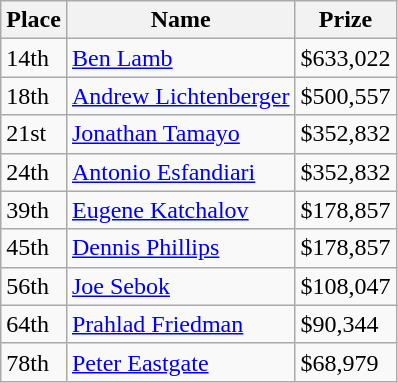<table class="wikitable">
<tr>
<th bgcolor="#FFEBAD">Place</th>
<th bgcolor="#FFEBAD">Name</th>
<th bgcolor="#FFEBAD">Prize</th>
</tr>
<tr>
<td>14th</td>
<td><a href='#'>Ben Lamb</a></td>
<td>$633,022</td>
</tr>
<tr>
<td>18th</td>
<td><a href='#'>Andrew Lichtenberger</a></td>
<td>$500,557</td>
</tr>
<tr>
<td>21st</td>
<td><a href='#'>Jonathan Tamayo</a></td>
<td>$352,832</td>
</tr>
<tr>
<td>24th</td>
<td><a href='#'>Antonio Esfandiari</a></td>
<td>$352,832</td>
</tr>
<tr>
<td>39th</td>
<td><a href='#'>Eugene Katchalov</a></td>
<td>$178,857</td>
</tr>
<tr>
<td>45th</td>
<td><a href='#'>Dennis Phillips</a></td>
<td>$178,857</td>
</tr>
<tr>
<td>56th</td>
<td><a href='#'>Joe Sebok</a></td>
<td>$108,047</td>
</tr>
<tr>
<td>64th</td>
<td><a href='#'>Prahlad Friedman</a></td>
<td>$90,344</td>
</tr>
<tr>
<td>78th</td>
<td><a href='#'>Peter Eastgate</a></td>
<td>$68,979</td>
</tr>
</table>
